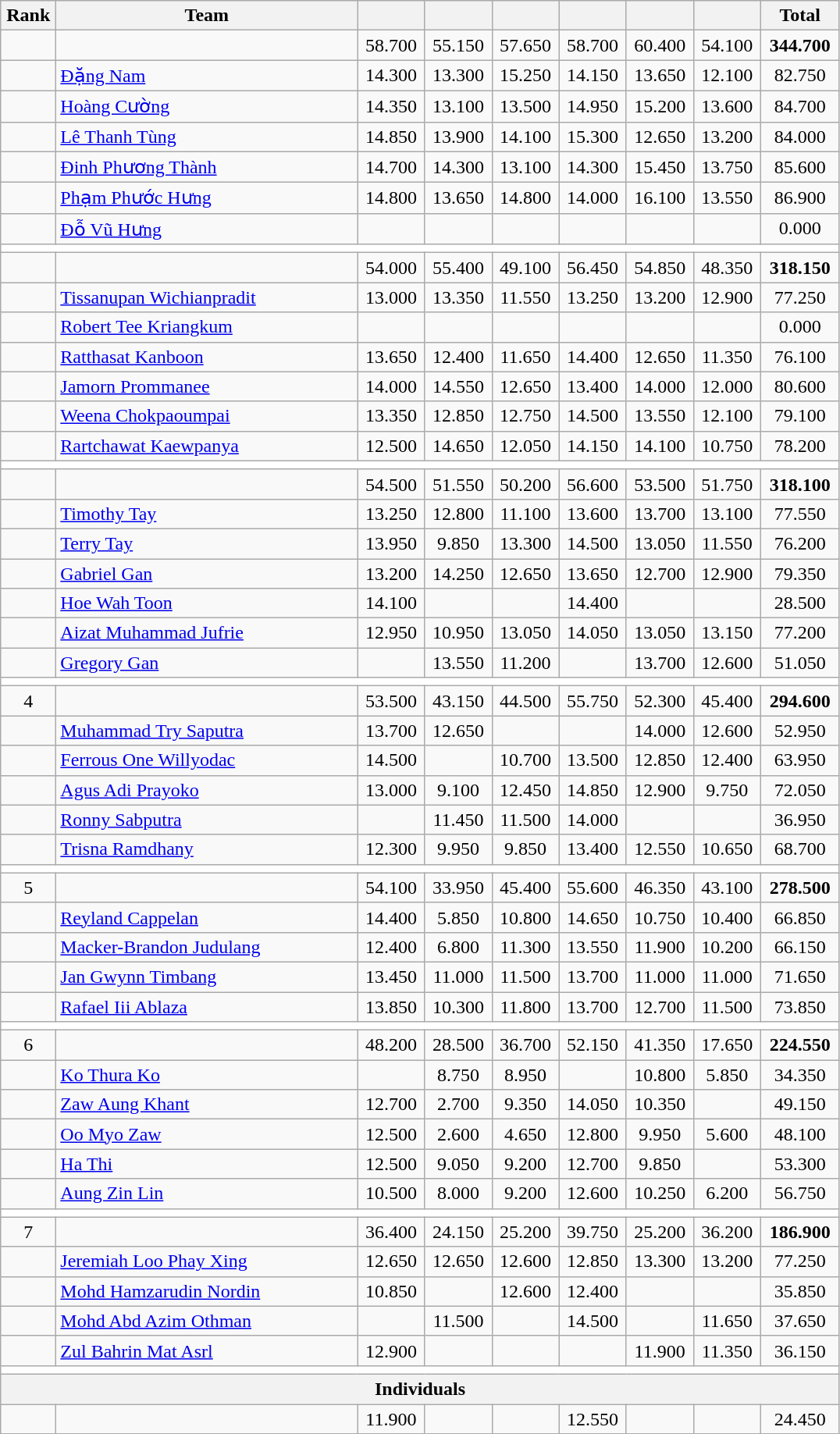<table class=wikitable style="text-align:center">
<tr>
<th width=40>Rank</th>
<th width=250>Team</th>
<th width=50></th>
<th width=50></th>
<th width=50></th>
<th width=50></th>
<th width=50></th>
<th width=50></th>
<th width=60>Total</th>
</tr>
<tr>
<td></td>
<td align="left"></td>
<td>58.700</td>
<td>55.150</td>
<td>57.650</td>
<td>58.700</td>
<td>60.400</td>
<td>54.100</td>
<td><strong>344.700</strong></td>
</tr>
<tr>
<td></td>
<td align=left><a href='#'>Đặng Nam</a></td>
<td>14.300</td>
<td>13.300</td>
<td>15.250</td>
<td>14.150</td>
<td>13.650</td>
<td>12.100</td>
<td>82.750</td>
</tr>
<tr>
<td></td>
<td align=left><a href='#'>Hoàng Cường</a></td>
<td>14.350</td>
<td>13.100</td>
<td>13.500</td>
<td>14.950</td>
<td>15.200</td>
<td>13.600</td>
<td>84.700</td>
</tr>
<tr>
<td></td>
<td align=left><a href='#'>Lê Thanh Tùng</a></td>
<td>14.850</td>
<td>13.900</td>
<td>14.100</td>
<td>15.300</td>
<td>12.650</td>
<td>13.200</td>
<td>84.000</td>
</tr>
<tr>
<td></td>
<td align=left><a href='#'>Đinh Phương Thành</a></td>
<td>14.700</td>
<td>14.300</td>
<td>13.100</td>
<td>14.300</td>
<td>15.450</td>
<td>13.750</td>
<td>85.600</td>
</tr>
<tr>
<td></td>
<td align=left><a href='#'>Phạm Phước Hưng</a></td>
<td>14.800</td>
<td>13.650</td>
<td>14.800</td>
<td>14.000</td>
<td>16.100</td>
<td>13.550</td>
<td>86.900</td>
</tr>
<tr>
<td></td>
<td align=left><a href='#'>Đỗ Vũ Hưng</a></td>
<td></td>
<td></td>
<td></td>
<td></td>
<td></td>
<td></td>
<td>0.000</td>
</tr>
<tr>
<th colspan=9 style="background-color:#ffffff;"></th>
</tr>
<tr>
<td></td>
<td align="left"></td>
<td>54.000</td>
<td>55.400</td>
<td>49.100</td>
<td>56.450</td>
<td>54.850</td>
<td>48.350</td>
<td><strong>318.150</strong></td>
</tr>
<tr>
<td></td>
<td align=left><a href='#'>Tissanupan Wichianpradit</a></td>
<td>13.000</td>
<td>13.350</td>
<td>11.550</td>
<td>13.250</td>
<td>13.200</td>
<td>12.900</td>
<td>77.250</td>
</tr>
<tr>
<td></td>
<td align=left><a href='#'>Robert Tee Kriangkum</a></td>
<td></td>
<td></td>
<td></td>
<td></td>
<td></td>
<td></td>
<td>0.000</td>
</tr>
<tr>
<td></td>
<td align=left><a href='#'>Ratthasat Kanboon</a></td>
<td>13.650</td>
<td>12.400</td>
<td>11.650</td>
<td>14.400</td>
<td>12.650</td>
<td>11.350</td>
<td>76.100</td>
</tr>
<tr>
<td></td>
<td align=left><a href='#'>Jamorn Prommanee</a></td>
<td>14.000</td>
<td>14.550</td>
<td>12.650</td>
<td>13.400</td>
<td>14.000</td>
<td>12.000</td>
<td>80.600</td>
</tr>
<tr>
<td></td>
<td align=left><a href='#'>Weena Chokpaoumpai</a></td>
<td>13.350</td>
<td>12.850</td>
<td>12.750</td>
<td>14.500</td>
<td>13.550</td>
<td>12.100</td>
<td>79.100</td>
</tr>
<tr>
<td></td>
<td align=left><a href='#'>Rartchawat Kaewpanya</a></td>
<td>12.500</td>
<td>14.650</td>
<td>12.050</td>
<td>14.150</td>
<td>14.100</td>
<td>10.750</td>
<td>78.200</td>
</tr>
<tr>
<th colspan=9 style="background-color:#ffffff;"></th>
</tr>
<tr>
<td></td>
<td align="left"></td>
<td>54.500</td>
<td>51.550</td>
<td>50.200</td>
<td>56.600</td>
<td>53.500</td>
<td>51.750</td>
<td><strong>318.100</strong></td>
</tr>
<tr>
<td></td>
<td align=left><a href='#'>Timothy Tay</a></td>
<td>13.250</td>
<td>12.800</td>
<td>11.100</td>
<td>13.600</td>
<td>13.700</td>
<td>13.100</td>
<td>77.550</td>
</tr>
<tr>
<td></td>
<td align=left><a href='#'>Terry Tay</a></td>
<td>13.950</td>
<td>9.850</td>
<td>13.300</td>
<td>14.500</td>
<td>13.050</td>
<td>11.550</td>
<td>76.200</td>
</tr>
<tr>
<td></td>
<td align=left><a href='#'>Gabriel Gan</a></td>
<td>13.200</td>
<td>14.250</td>
<td>12.650</td>
<td>13.650</td>
<td>12.700</td>
<td>12.900</td>
<td>79.350</td>
</tr>
<tr>
<td></td>
<td align=left><a href='#'>Hoe Wah Toon</a></td>
<td>14.100</td>
<td></td>
<td></td>
<td>14.400</td>
<td></td>
<td></td>
<td>28.500</td>
</tr>
<tr>
<td></td>
<td align=left><a href='#'>Aizat Muhammad Jufrie</a></td>
<td>12.950</td>
<td>10.950</td>
<td>13.050</td>
<td>14.050</td>
<td>13.050</td>
<td>13.150</td>
<td>77.200</td>
</tr>
<tr>
<td></td>
<td align=left><a href='#'>Gregory Gan</a></td>
<td></td>
<td>13.550</td>
<td>11.200</td>
<td></td>
<td>13.700</td>
<td>12.600</td>
<td>51.050</td>
</tr>
<tr>
<th colspan=9 style="background-color:#ffffff;"></th>
</tr>
<tr>
<td>4</td>
<td align="left"></td>
<td>53.500</td>
<td>43.150</td>
<td>44.500</td>
<td>55.750</td>
<td>52.300</td>
<td>45.400</td>
<td><strong>294.600</strong></td>
</tr>
<tr>
<td></td>
<td align=left><a href='#'>Muhammad Try Saputra</a></td>
<td>13.700</td>
<td>12.650</td>
<td></td>
<td></td>
<td>14.000</td>
<td>12.600</td>
<td>52.950</td>
</tr>
<tr>
<td></td>
<td align=left><a href='#'>Ferrous One Willyodac</a></td>
<td>14.500</td>
<td></td>
<td>10.700</td>
<td>13.500</td>
<td>12.850</td>
<td>12.400</td>
<td>63.950</td>
</tr>
<tr>
<td></td>
<td align=left><a href='#'>Agus Adi Prayoko</a></td>
<td>13.000</td>
<td>9.100</td>
<td>12.450</td>
<td>14.850</td>
<td>12.900</td>
<td>9.750</td>
<td>72.050</td>
</tr>
<tr>
<td></td>
<td align=left><a href='#'>Ronny Sabputra</a></td>
<td></td>
<td>11.450</td>
<td>11.500</td>
<td>14.000</td>
<td></td>
<td></td>
<td>36.950</td>
</tr>
<tr>
<td></td>
<td align=left><a href='#'>Trisna Ramdhany</a></td>
<td>12.300</td>
<td>9.950</td>
<td>9.850</td>
<td>13.400</td>
<td>12.550</td>
<td>10.650</td>
<td>68.700</td>
</tr>
<tr>
<th colspan=9 style="background-color:#ffffff;"></th>
</tr>
<tr>
<td>5</td>
<td align="left"></td>
<td>54.100</td>
<td>33.950</td>
<td>45.400</td>
<td>55.600</td>
<td>46.350</td>
<td>43.100</td>
<td><strong>278.500</strong></td>
</tr>
<tr>
<td></td>
<td align=left><a href='#'>Reyland Cappelan</a></td>
<td>14.400</td>
<td>5.850</td>
<td>10.800</td>
<td>14.650</td>
<td>10.750</td>
<td>10.400</td>
<td>66.850</td>
</tr>
<tr>
<td></td>
<td align=left><a href='#'>Macker-Brandon Judulang</a></td>
<td>12.400</td>
<td>6.800</td>
<td>11.300</td>
<td>13.550</td>
<td>11.900</td>
<td>10.200</td>
<td>66.150</td>
</tr>
<tr>
<td></td>
<td align=left><a href='#'>Jan Gwynn Timbang</a></td>
<td>13.450</td>
<td>11.000</td>
<td>11.500</td>
<td>13.700</td>
<td>11.000</td>
<td>11.000</td>
<td>71.650</td>
</tr>
<tr>
<td></td>
<td align=left><a href='#'>Rafael Iii Ablaza</a></td>
<td>13.850</td>
<td>10.300</td>
<td>11.800</td>
<td>13.700</td>
<td>12.700</td>
<td>11.500</td>
<td>73.850</td>
</tr>
<tr>
<th colspan=9 style="background-color:#ffffff;"></th>
</tr>
<tr>
<td>6</td>
<td align="left"></td>
<td>48.200</td>
<td>28.500</td>
<td>36.700</td>
<td>52.150</td>
<td>41.350</td>
<td>17.650</td>
<td><strong>224.550</strong></td>
</tr>
<tr>
<td></td>
<td align=left><a href='#'>Ko Thura Ko</a></td>
<td></td>
<td>8.750</td>
<td>8.950</td>
<td></td>
<td>10.800</td>
<td>5.850</td>
<td>34.350</td>
</tr>
<tr>
<td></td>
<td align=left><a href='#'>Zaw Aung Khant</a></td>
<td>12.700</td>
<td>2.700</td>
<td>9.350</td>
<td>14.050</td>
<td>10.350</td>
<td></td>
<td>49.150</td>
</tr>
<tr>
<td></td>
<td align=left><a href='#'>Oo Myo Zaw</a></td>
<td>12.500</td>
<td>2.600</td>
<td>4.650</td>
<td>12.800</td>
<td>9.950</td>
<td>5.600</td>
<td>48.100</td>
</tr>
<tr>
<td></td>
<td align=left><a href='#'>Ha Thi</a></td>
<td>12.500</td>
<td>9.050</td>
<td>9.200</td>
<td>12.700</td>
<td>9.850</td>
<td></td>
<td>53.300</td>
</tr>
<tr>
<td></td>
<td align=left><a href='#'>Aung Zin Lin</a></td>
<td>10.500</td>
<td>8.000</td>
<td>9.200</td>
<td>12.600</td>
<td>10.250</td>
<td>6.200</td>
<td>56.750</td>
</tr>
<tr>
<th colspan=9 style="background-color:#ffffff;"></th>
</tr>
<tr>
<td>7</td>
<td align="left"></td>
<td>36.400</td>
<td>24.150</td>
<td>25.200</td>
<td>39.750</td>
<td>25.200</td>
<td>36.200</td>
<td><strong>186.900</strong></td>
</tr>
<tr>
<td></td>
<td align=left><a href='#'>Jeremiah Loo Phay Xing</a></td>
<td>12.650</td>
<td>12.650</td>
<td>12.600</td>
<td>12.850</td>
<td>13.300</td>
<td>13.200</td>
<td>77.250</td>
</tr>
<tr>
<td></td>
<td align=left><a href='#'>Mohd Hamzarudin Nordin</a></td>
<td>10.850</td>
<td></td>
<td>12.600</td>
<td>12.400</td>
<td></td>
<td></td>
<td>35.850</td>
</tr>
<tr>
<td></td>
<td align=left><a href='#'>Mohd Abd Azim Othman</a></td>
<td></td>
<td>11.500</td>
<td></td>
<td>14.500</td>
<td></td>
<td>11.650</td>
<td>37.650</td>
</tr>
<tr>
<td></td>
<td align=left><a href='#'>Zul Bahrin Mat Asrl</a></td>
<td>12.900</td>
<td></td>
<td></td>
<td></td>
<td>11.900</td>
<td>11.350</td>
<td>36.150</td>
</tr>
<tr>
<th colspan=9 style="background-color:#ffffff;"></th>
</tr>
<tr>
<th colspan=9>Individuals</th>
</tr>
<tr>
<td></td>
<td align=left></td>
<td>11.900</td>
<td></td>
<td></td>
<td>12.550</td>
<td></td>
<td></td>
<td>24.450</td>
</tr>
</table>
